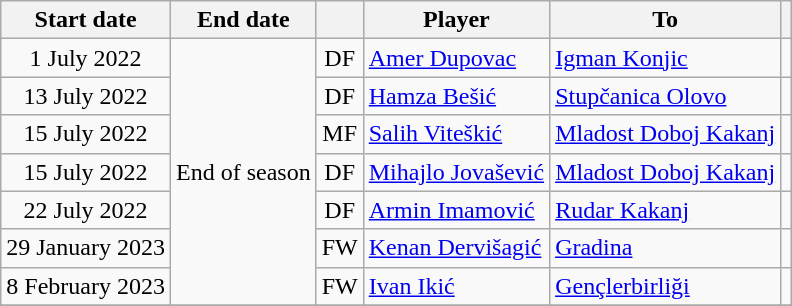<table class="wikitable" style="text-align:center;">
<tr>
<th>Start date</th>
<th>End date</th>
<th></th>
<th>Player</th>
<th>To</th>
<th></th>
</tr>
<tr>
<td>1 July 2022</td>
<td rowspan=7>End of season</td>
<td>DF</td>
<td style="text-align:left"> <a href='#'>Amer Dupovac</a></td>
<td style="text-align:left"> <a href='#'>Igman Konjic</a></td>
<td></td>
</tr>
<tr>
<td>13 July 2022</td>
<td>DF</td>
<td style="text-align:left"> <a href='#'>Hamza Bešić</a></td>
<td style="text-align:left"> <a href='#'>Stupčanica Olovo</a></td>
<td></td>
</tr>
<tr>
<td>15 July 2022</td>
<td>MF</td>
<td style="text-align:left"> <a href='#'>Salih Viteškić</a></td>
<td style="text-align:left"> <a href='#'>Mladost Doboj Kakanj</a></td>
<td></td>
</tr>
<tr>
<td>15 July 2022</td>
<td>DF</td>
<td style="text-align:left"> <a href='#'>Mihajlo Jovašević</a></td>
<td style="text-align:left"> <a href='#'>Mladost Doboj Kakanj</a></td>
<td></td>
</tr>
<tr>
<td>22 July 2022</td>
<td>DF</td>
<td style="text-align:left"> <a href='#'>Armin Imamović</a></td>
<td style="text-align:left"> <a href='#'>Rudar Kakanj</a></td>
<td></td>
</tr>
<tr>
<td>29 January 2023</td>
<td>FW</td>
<td style="text-align:left"> <a href='#'>Kenan Dervišagić</a></td>
<td style="text-align:left"> <a href='#'>Gradina</a></td>
<td></td>
</tr>
<tr>
<td>8 February 2023</td>
<td>FW</td>
<td style="text-align:left"> <a href='#'>Ivan Ikić</a></td>
<td style="text-align:left"> <a href='#'>Gençlerbirliği</a></td>
<td></td>
</tr>
<tr>
</tr>
</table>
